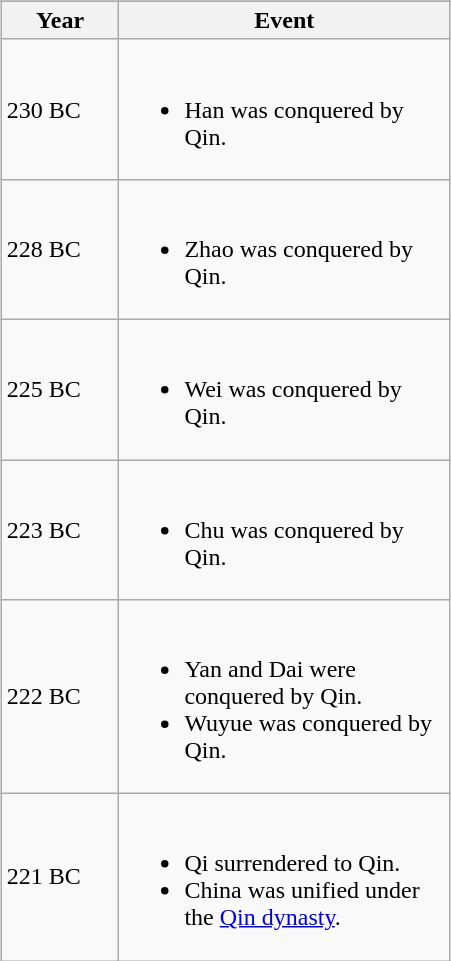<table class="wikitable" style="margin:5px; float:right; width:300px;">
<tr>
</tr>
<tr>
<th width="10%">Year</th>
<th width="25%">Event</th>
</tr>
<tr>
<td>230 BC</td>
<td><br><ul><li>Han was conquered by Qin.</li></ul></td>
</tr>
<tr>
<td>228 BC</td>
<td><br><ul><li>Zhao was conquered by Qin.</li></ul></td>
</tr>
<tr>
<td>225 BC</td>
<td><br><ul><li>Wei was conquered by Qin.</li></ul></td>
</tr>
<tr>
<td>223 BC</td>
<td><br><ul><li>Chu was conquered by Qin.</li></ul></td>
</tr>
<tr>
<td>222 BC</td>
<td><br><ul><li>Yan and Dai were conquered by Qin.</li><li>Wuyue was conquered by Qin.</li></ul></td>
</tr>
<tr>
<td>221 BC</td>
<td><br><ul><li>Qi surrendered to Qin.</li><li>China was unified under the <a href='#'>Qin dynasty</a>.</li></ul></td>
</tr>
</table>
